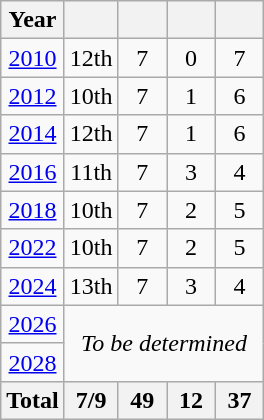<table class="wikitable" style="text-align:center">
<tr>
<th>Year</th>
<th></th>
<th width=25></th>
<th width=25></th>
<th width=25></th>
</tr>
<tr>
<td> <a href='#'>2010</a></td>
<td>12th</td>
<td>7</td>
<td>0</td>
<td>7</td>
</tr>
<tr>
<td> <a href='#'>2012</a></td>
<td>10th</td>
<td>7</td>
<td>1</td>
<td>6</td>
</tr>
<tr>
<td> <a href='#'>2014</a></td>
<td>12th</td>
<td>7</td>
<td>1</td>
<td>6</td>
</tr>
<tr>
<td> <a href='#'>2016</a></td>
<td>11th</td>
<td>7</td>
<td>3</td>
<td>4</td>
</tr>
<tr>
<td> <a href='#'>2018</a></td>
<td>10th</td>
<td>7</td>
<td>2</td>
<td>5</td>
</tr>
<tr>
<td> <a href='#'>2022</a></td>
<td>10th</td>
<td>7</td>
<td>2</td>
<td>5</td>
</tr>
<tr>
<td> <a href='#'>2024</a></td>
<td>13th</td>
<td>7</td>
<td>3</td>
<td>4</td>
</tr>
<tr>
<td> <a href='#'>2026</a></td>
<td colspan=4 rowspan=2><em>To be determined</em></td>
</tr>
<tr>
<td> <a href='#'>2028</a></td>
</tr>
<tr>
<th>Total</th>
<th>7/9</th>
<th>49</th>
<th>12</th>
<th>37</th>
</tr>
</table>
